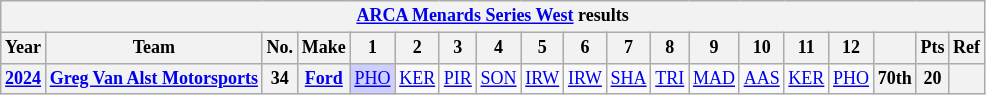<table class="wikitable" style="text-align:center; font-size:75%">
<tr>
<th colspan=19><a href='#'>ARCA Menards Series West</a> results</th>
</tr>
<tr>
<th>Year</th>
<th>Team</th>
<th>No.</th>
<th>Make</th>
<th>1</th>
<th>2</th>
<th>3</th>
<th>4</th>
<th>5</th>
<th>6</th>
<th>7</th>
<th>8</th>
<th>9</th>
<th>10</th>
<th>11</th>
<th>12</th>
<th></th>
<th>Pts</th>
<th>Ref</th>
</tr>
<tr>
<th><a href='#'>2024</a></th>
<th><a href='#'>Greg Van Alst Motorsports</a></th>
<th>34</th>
<th><a href='#'>Ford</a></th>
<td style="background:#CFCFFF;"><a href='#'>PHO</a><br></td>
<td><a href='#'>KER</a></td>
<td><a href='#'>PIR</a></td>
<td><a href='#'>SON</a></td>
<td><a href='#'>IRW</a></td>
<td><a href='#'>IRW</a></td>
<td><a href='#'>SHA</a></td>
<td><a href='#'>TRI</a></td>
<td><a href='#'>MAD</a></td>
<td><a href='#'>AAS</a></td>
<td><a href='#'>KER</a></td>
<td><a href='#'>PHO</a></td>
<th>70th</th>
<th>20</th>
<th></th>
</tr>
</table>
